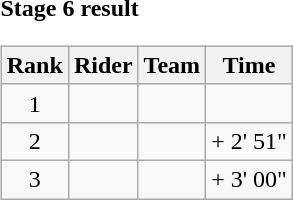<table>
<tr>
<td><strong>Stage 6 result</strong><br><table class="wikitable">
<tr>
<th scope="col">Rank</th>
<th scope="col">Rider</th>
<th scope="col">Team</th>
<th scope="col">Time</th>
</tr>
<tr>
<td style="text-align:center;">1</td>
<td></td>
<td></td>
<td style="text-align:right;"></td>
</tr>
<tr>
<td style="text-align:center;">2</td>
<td></td>
<td></td>
<td style="text-align:right;">+ 2' 51"</td>
</tr>
<tr>
<td style="text-align:center;">3</td>
<td></td>
<td></td>
<td style="text-align:right;">+ 3' 00"</td>
</tr>
</table>
</td>
</tr>
</table>
